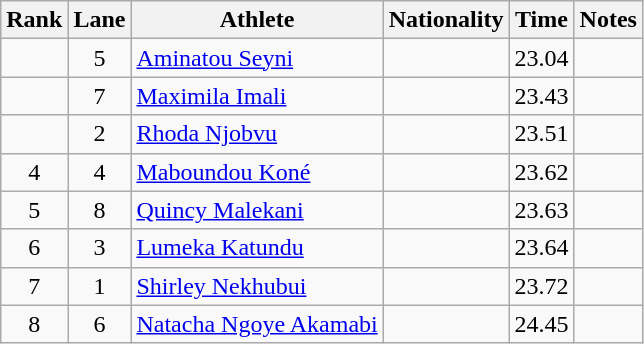<table class="wikitable sortable" style="text-align:center">
<tr>
<th>Rank</th>
<th>Lane</th>
<th>Athlete</th>
<th>Nationality</th>
<th>Time</th>
<th>Notes</th>
</tr>
<tr>
<td></td>
<td>5</td>
<td align="left"><a href='#'>Aminatou Seyni</a></td>
<td align=left></td>
<td>23.04</td>
<td></td>
</tr>
<tr>
<td></td>
<td>7</td>
<td align="left"><a href='#'>Maximila Imali</a></td>
<td align=left></td>
<td>23.43</td>
<td></td>
</tr>
<tr>
<td></td>
<td>2</td>
<td align="left"><a href='#'>Rhoda Njobvu</a></td>
<td align=left></td>
<td>23.51</td>
<td></td>
</tr>
<tr>
<td>4</td>
<td>4</td>
<td align="left"><a href='#'>Maboundou Koné</a></td>
<td align=left></td>
<td>23.62</td>
<td></td>
</tr>
<tr>
<td>5</td>
<td>8</td>
<td align="left"><a href='#'>Quincy Malekani</a></td>
<td align=left></td>
<td>23.63</td>
<td></td>
</tr>
<tr>
<td>6</td>
<td>3</td>
<td align="left"><a href='#'>Lumeka Katundu</a></td>
<td align=left></td>
<td>23.64</td>
<td></td>
</tr>
<tr>
<td>7</td>
<td>1</td>
<td align="left"><a href='#'>Shirley Nekhubui</a></td>
<td align=left></td>
<td>23.72</td>
<td></td>
</tr>
<tr>
<td>8</td>
<td>6</td>
<td align="left"><a href='#'>Natacha Ngoye Akamabi</a></td>
<td align=left></td>
<td>24.45</td>
<td></td>
</tr>
</table>
